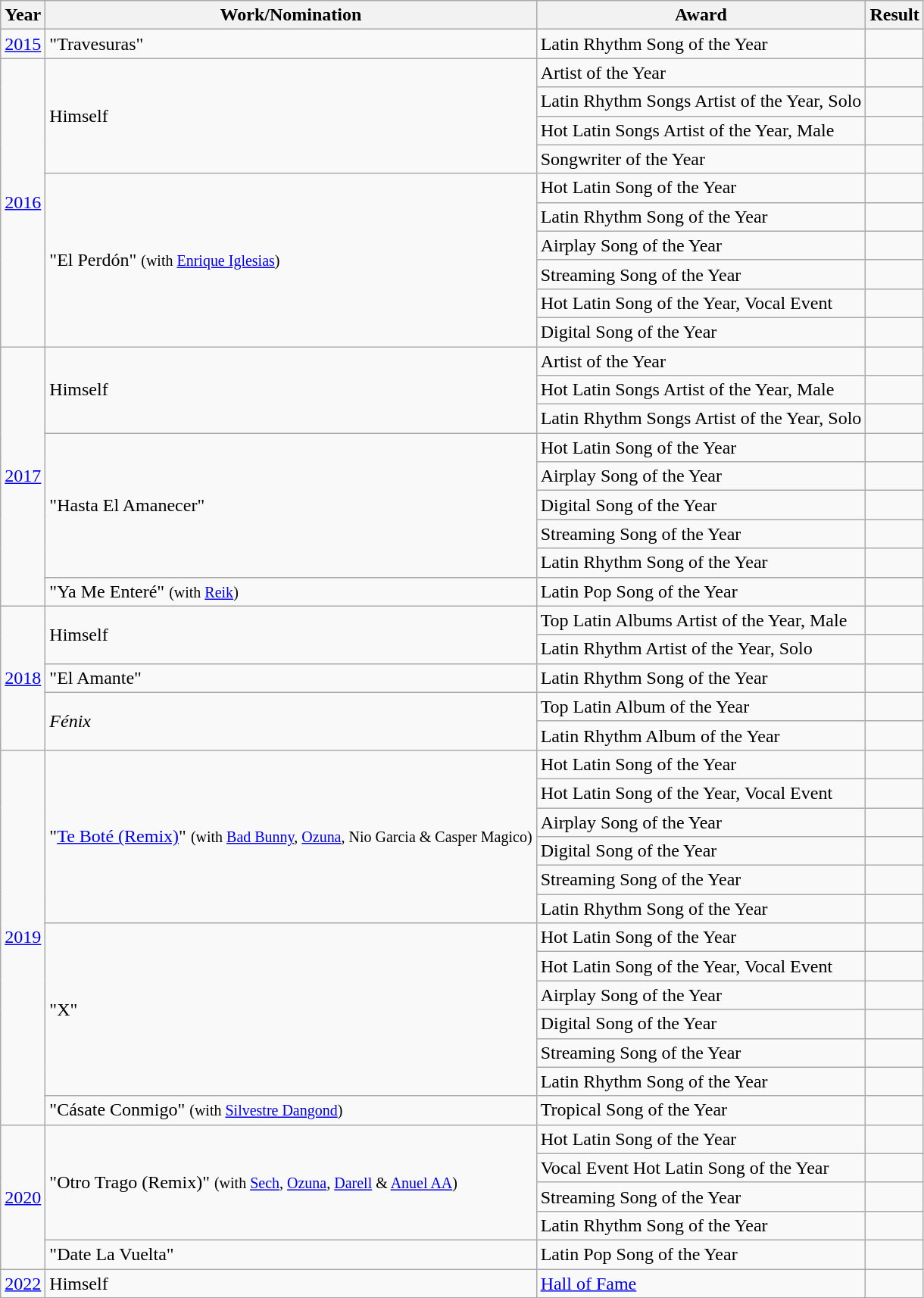<table class="wikitable">
<tr>
<th>Year</th>
<th>Work/Nomination</th>
<th>Award</th>
<th>Result</th>
</tr>
<tr>
<td rowspan="1"><a href='#'>2015</a></td>
<td>"Travesuras"</td>
<td>Latin Rhythm Song of the Year</td>
<td></td>
</tr>
<tr>
<td rowspan="10"><a href='#'>2016</a></td>
<td rowspan="4">Himself</td>
<td>Artist of the Year</td>
<td></td>
</tr>
<tr>
<td>Latin Rhythm Songs Artist of the Year, Solo</td>
<td></td>
</tr>
<tr>
<td>Hot Latin Songs Artist of the Year, Male</td>
<td></td>
</tr>
<tr>
<td>Songwriter of the Year</td>
<td></td>
</tr>
<tr>
<td rowspan="6">"El Perdón" <small>(with <a href='#'>Enrique Iglesias</a>)</small></td>
<td>Hot Latin Song of the Year</td>
<td></td>
</tr>
<tr>
<td>Latin Rhythm Song of the Year</td>
<td></td>
</tr>
<tr>
<td>Airplay Song of the Year</td>
<td></td>
</tr>
<tr>
<td>Streaming Song of the Year</td>
<td></td>
</tr>
<tr>
<td>Hot Latin Song of the Year, Vocal Event</td>
<td></td>
</tr>
<tr>
<td>Digital Song of the Year</td>
<td></td>
</tr>
<tr>
<td rowspan="9"><a href='#'>2017</a></td>
<td rowspan="3">Himself</td>
<td>Artist of the Year</td>
<td></td>
</tr>
<tr>
<td>Hot Latin Songs Artist of the Year, Male</td>
<td></td>
</tr>
<tr>
<td>Latin Rhythm Songs Artist of the Year, Solo</td>
<td></td>
</tr>
<tr>
<td rowspan="5">"Hasta El Amanecer"</td>
<td>Hot Latin Song of the Year</td>
<td></td>
</tr>
<tr>
<td>Airplay Song of the Year</td>
<td></td>
</tr>
<tr>
<td>Digital Song of the Year</td>
<td></td>
</tr>
<tr>
<td>Streaming Song of the Year</td>
<td></td>
</tr>
<tr>
<td>Latin Rhythm Song of the Year</td>
<td></td>
</tr>
<tr>
<td>"Ya Me Enteré" <small>(with <a href='#'>Reik</a>)</small></td>
<td>Latin Pop Song of the Year</td>
<td></td>
</tr>
<tr>
<td rowspan="5"><a href='#'>2018</a></td>
<td rowspan="2">Himself</td>
<td>Top Latin Albums Artist of the Year, Male</td>
<td></td>
</tr>
<tr>
<td>Latin Rhythm Artist of the Year, Solo</td>
<td></td>
</tr>
<tr>
<td>"El Amante"</td>
<td>Latin Rhythm Song of the Year</td>
<td></td>
</tr>
<tr>
<td rowspan="2"><em>Fénix</em></td>
<td>Top Latin Album of the Year</td>
<td></td>
</tr>
<tr>
<td>Latin Rhythm Album of the Year</td>
<td></td>
</tr>
<tr>
<td rowspan="13"><a href='#'>2019</a></td>
<td rowspan="6">"<a href='#'>Te Boté (Remix)</a>" <small>(with <a href='#'>Bad Bunny</a>, <a href='#'>Ozuna</a>, Nio Garcia & Casper Magico)</small></td>
<td>Hot Latin Song of the Year</td>
<td></td>
</tr>
<tr>
<td>Hot Latin Song of the Year, Vocal Event</td>
<td></td>
</tr>
<tr>
<td>Airplay Song of the Year</td>
<td></td>
</tr>
<tr>
<td>Digital Song of the Year</td>
<td></td>
</tr>
<tr>
<td>Streaming Song of the Year</td>
<td></td>
</tr>
<tr>
<td>Latin Rhythm Song of the Year</td>
<td></td>
</tr>
<tr>
<td rowspan=6>"X" </td>
<td>Hot Latin Song of the Year</td>
<td></td>
</tr>
<tr>
<td>Hot Latin Song of the Year, Vocal Event</td>
<td></td>
</tr>
<tr>
<td>Airplay Song of the Year</td>
<td></td>
</tr>
<tr>
<td>Digital Song of the Year</td>
<td></td>
</tr>
<tr>
<td>Streaming Song of the Year</td>
<td></td>
</tr>
<tr>
<td>Latin Rhythm Song of the Year</td>
<td></td>
</tr>
<tr>
<td>"Cásate Conmigo" <small>(with <a href='#'>Silvestre Dangond</a>)</small></td>
<td>Tropical Song of the Year</td>
<td></td>
</tr>
<tr>
<td rowspan="5"><a href='#'>2020</a></td>
<td rowspan="4">"Otro Trago (Remix)" <small>(with <a href='#'>Sech</a>, <a href='#'>Ozuna</a>, <a href='#'>Darell</a> & <a href='#'>Anuel AA</a>)</small></td>
<td>Hot Latin Song of the Year</td>
<td></td>
</tr>
<tr>
<td>Vocal Event Hot Latin Song of the Year</td>
<td></td>
</tr>
<tr>
<td>Streaming Song of the Year</td>
<td></td>
</tr>
<tr>
<td>Latin Rhythm Song of the Year</td>
<td></td>
</tr>
<tr>
<td>"Date La Vuelta"</td>
<td>Latin Pop Song of the Year</td>
<td></td>
</tr>
<tr>
<td><a href='#'>2022</a></td>
<td>Himself</td>
<td><a href='#'>Hall of Fame</a></td>
<td></td>
</tr>
</table>
